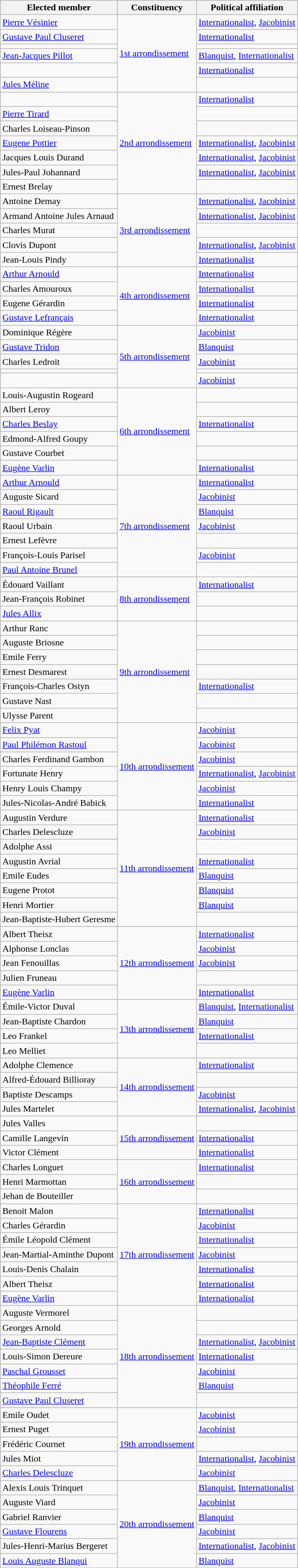<table class="wikitable sortable">
<tr>
<th>Elected member</th>
<th><strong>Constituency</strong></th>
<th><strong>Political affiliation</strong></th>
</tr>
<tr>
<td><a href='#'>Pierre Vésinier</a></td>
<td rowspan="6"><abbr><a href='#'>1st arrondissement</a></abbr></td>
<td><a href='#'>Internationalist</a>, <a href='#'>Jacobinist</a></td>
</tr>
<tr>
<td><a href='#'>Gustave Paul Cluseret</a></td>
<td><a href='#'>Internationalist</a></td>
</tr>
<tr>
<td></td>
<td></td>
</tr>
<tr>
<td><a href='#'>Jean-Jacques Pillot</a></td>
<td><a href='#'>Blanquist</a>, <a href='#'>Internationalist</a></td>
</tr>
<tr>
<td></td>
<td><a href='#'>Internationalist</a></td>
</tr>
<tr>
<td><a href='#'>Jules Méline</a></td>
<td></td>
</tr>
<tr>
<td></td>
<td rowspan="7"><a href='#'>2nd arrondissement</a></td>
<td><a href='#'>Internationalist</a></td>
</tr>
<tr>
<td><a href='#'>Pierre Tirard</a></td>
<td></td>
</tr>
<tr>
<td>Charles Loiseau-Pinson</td>
<td></td>
</tr>
<tr>
<td><a href='#'>Eugene Pottier</a></td>
<td><a href='#'>Internationalist</a>, <a href='#'>Jacobinist</a></td>
</tr>
<tr>
<td>Jacques Louis Durand</td>
<td><a href='#'>Internationalist</a>, <a href='#'>Jacobinist</a></td>
</tr>
<tr>
<td>Jules-Paul Johannard</td>
<td><a href='#'>Internationalist</a>, <a href='#'>Jacobinist</a></td>
</tr>
<tr>
<td>Ernest Brelay</td>
<td></td>
</tr>
<tr>
<td>Antoine Demay</td>
<td rowspan="5"><a href='#'>3rd arrondissement</a></td>
<td><a href='#'>Internationalist</a>, <a href='#'>Jacobinist</a></td>
</tr>
<tr>
<td>Armand Antoine Jules Arnaud</td>
<td><a href='#'>Internationalist</a>, <a href='#'>Jacobinist</a></td>
</tr>
<tr>
<td>Charles Murat</td>
<td></td>
</tr>
<tr>
<td>Clovis Dupont</td>
<td><a href='#'>Internationalist</a>, <a href='#'>Jacobinist</a></td>
</tr>
<tr>
<td>Jean-Louis Pindy</td>
<td><a href='#'>Internationalist</a></td>
</tr>
<tr>
<td><a href='#'>Arthur Arnould</a></td>
<td rowspan="4"><a href='#'>4th arrondissement</a></td>
<td><a href='#'>Internationalist</a></td>
</tr>
<tr>
<td>Charles Amouroux</td>
<td><a href='#'>Internationalist</a></td>
</tr>
<tr>
<td>Eugene Gérardin</td>
<td><a href='#'>Internationalist</a></td>
</tr>
<tr>
<td><a href='#'>Gustave Lefrançais</a></td>
<td><a href='#'>Internationalist</a></td>
</tr>
<tr>
<td>Dominique Régère</td>
<td rowspan="5"><a href='#'>5th arrondissement</a></td>
<td><a href='#'>Jacobinist</a></td>
</tr>
<tr>
<td><a href='#'>Gustave Tridon</a></td>
<td><a href='#'>Blanquist</a></td>
</tr>
<tr>
<td>Charles Ledroit</td>
<td><a href='#'>Jacobinist</a></td>
</tr>
<tr>
<td></td>
<td></td>
</tr>
<tr>
<td></td>
<td><a href='#'>Jacobinist</a></td>
</tr>
<tr>
<td>Louis-Augustin Rogeard</td>
<td rowspan="6"><a href='#'>6th arrondissement</a></td>
<td></td>
</tr>
<tr>
<td>Albert Leroy</td>
<td></td>
</tr>
<tr>
<td><a href='#'>Charles Beslay</a></td>
<td><a href='#'>Internationalist</a></td>
</tr>
<tr>
<td>Edmond-Alfred Goupy</td>
<td></td>
</tr>
<tr>
<td>Gustave Courbet</td>
<td></td>
</tr>
<tr>
<td><a href='#'>Eugène Varlin</a></td>
<td><a href='#'>Internationalist</a></td>
</tr>
<tr>
<td><a href='#'>Arthur Arnould</a></td>
<td rowspan="7"><a href='#'>7th arrondissement</a></td>
<td><a href='#'>Internationalist</a></td>
</tr>
<tr>
<td>Auguste Sicard</td>
<td><a href='#'>Jacobinist</a></td>
</tr>
<tr>
<td><a href='#'>Raoul Rigault</a></td>
<td><a href='#'>Blanquist</a></td>
</tr>
<tr>
<td>Raoul Urbain</td>
<td><a href='#'>Jacobinist</a></td>
</tr>
<tr>
<td>Ernest Lefèvre</td>
<td></td>
</tr>
<tr>
<td>François-Louis Parisel</td>
<td><a href='#'>Jacobinist</a></td>
</tr>
<tr>
<td><a href='#'>Paul Antoine Brunel</a></td>
<td></td>
</tr>
<tr>
<td>Édouard Vaillant</td>
<td rowspan="3"><a href='#'>8th arrondissement</a></td>
<td><a href='#'>Internationalist</a></td>
</tr>
<tr>
<td>Jean-François Robinet</td>
<td></td>
</tr>
<tr>
<td><a href='#'>Jules Allix</a></td>
<td></td>
</tr>
<tr>
<td>Arthur Ranc</td>
<td rowspan="7"><a href='#'>9th arrondissement</a></td>
<td></td>
</tr>
<tr>
<td>Auguste Briosne</td>
<td></td>
</tr>
<tr>
<td>Emile Ferry</td>
<td></td>
</tr>
<tr>
<td>Ernest Desmarest</td>
<td></td>
</tr>
<tr>
<td>François-Charles Ostyn</td>
<td><a href='#'>Internationalist</a></td>
</tr>
<tr>
<td>Gustave Nast</td>
<td></td>
</tr>
<tr>
<td>Ulysse Parent</td>
<td></td>
</tr>
<tr>
<td><a href='#'>Felix Pyat</a></td>
<td rowspan="6"><abbr><a href='#'>10th arrondissement</a></abbr></td>
<td><a href='#'>Jacobinist</a></td>
</tr>
<tr>
<td><a href='#'>Paul Philémon Rastoul</a></td>
<td><a href='#'>Jacobinist</a></td>
</tr>
<tr>
<td>Charles Ferdinand Gambon</td>
<td><a href='#'>Jacobinist</a></td>
</tr>
<tr>
<td>Fortunate Henry</td>
<td><a href='#'>Internationalist</a>, <a href='#'>Jacobinist</a></td>
</tr>
<tr>
<td>Henry Louis Champy</td>
<td><a href='#'>Jacobinist</a></td>
</tr>
<tr>
<td>Jules-Nicolas-André Babick</td>
<td><a href='#'>Internationalist</a></td>
</tr>
<tr>
<td>Augustin Verdure</td>
<td rowspan="8"><a href='#'>11th arrondissement</a></td>
<td><a href='#'>Internationalist</a></td>
</tr>
<tr>
<td>Charles Delescluze</td>
<td><a href='#'>Jacobinist</a></td>
</tr>
<tr>
<td>Adolphe Assi</td>
<td></td>
</tr>
<tr>
<td>Augustin Avrial</td>
<td><a href='#'>Internationalist</a></td>
</tr>
<tr>
<td>Emile Eudes</td>
<td><a href='#'>Blanquist</a></td>
</tr>
<tr>
<td>Eugene Protot</td>
<td><a href='#'>Blanquist</a></td>
</tr>
<tr>
<td>Henri Mortier</td>
<td><a href='#'>Blanquist</a></td>
</tr>
<tr>
<td>Jean-Baptiste-Hubert Geresme</td>
<td></td>
</tr>
<tr>
<td>Albert Theisz</td>
<td rowspan="5"><a href='#'>12th arrondissement</a></td>
<td><a href='#'>Internationalist</a></td>
</tr>
<tr>
<td>Alphonse Lonclas</td>
<td><a href='#'>Jacobinist</a></td>
</tr>
<tr>
<td>Jean Fenouillas</td>
<td><a href='#'>Jacobinist</a></td>
</tr>
<tr>
<td>Julien Fruneau</td>
<td></td>
</tr>
<tr>
<td><a href='#'>Eugène Varlin</a></td>
<td><a href='#'>Internationalist</a></td>
</tr>
<tr>
<td>Émile-Victor Duval</td>
<td rowspan="4"><a href='#'>13th arrondissement</a></td>
<td><a href='#'>Blanquist</a>, <a href='#'>Internationalist</a></td>
</tr>
<tr>
<td>Jean-Baptiste Chardon</td>
<td><a href='#'>Blanquist</a></td>
</tr>
<tr>
<td>Leo Frankel</td>
<td><a href='#'>Internationalist</a></td>
</tr>
<tr>
<td>Leo Melliet</td>
<td></td>
</tr>
<tr>
<td>Adolphe Clemence</td>
<td rowspan="4"><a href='#'>14th arrondissement</a></td>
<td><a href='#'>Internationalist</a></td>
</tr>
<tr>
<td>Alfred-Édouard Billioray</td>
<td></td>
</tr>
<tr>
<td>Baptiste Descamps</td>
<td><a href='#'>Jacobinist</a></td>
</tr>
<tr>
<td>Jules Martelet</td>
<td><a href='#'>Internationalist</a>, <a href='#'>Jacobinist</a></td>
</tr>
<tr>
<td>Jules Valles</td>
<td rowspan="3"><a href='#'>15th arrondissement</a></td>
<td></td>
</tr>
<tr>
<td>Camille Langevin</td>
<td><a href='#'>Internationalist</a></td>
</tr>
<tr>
<td>Victor Clément</td>
<td><a href='#'>Internationalist</a></td>
</tr>
<tr>
<td>Charles Longuet</td>
<td rowspan="3"><a href='#'>16th arrondissement</a></td>
<td><a href='#'>Internationalist</a></td>
</tr>
<tr>
<td>Henri Marmottan</td>
<td></td>
</tr>
<tr>
<td>Jehan de Bouteiller</td>
<td></td>
</tr>
<tr>
<td>Benoit Malon</td>
<td rowspan="7"><a href='#'>17th arrondissement</a></td>
<td><a href='#'>Internationalist</a></td>
</tr>
<tr>
<td>Charles Gérardin</td>
<td><a href='#'>Jacobinist</a></td>
</tr>
<tr>
<td>Émile Léopold Clément</td>
<td><a href='#'>Internationalist</a></td>
</tr>
<tr>
<td>Jean-Martial-Aminthe Dupont</td>
<td><a href='#'>Jacobinist</a></td>
</tr>
<tr>
<td>Louis-Denis Chalain</td>
<td><a href='#'>Internationalist</a></td>
</tr>
<tr>
<td>Albert Theisz</td>
<td><a href='#'>Internationalist</a></td>
</tr>
<tr>
<td><a href='#'>Eugène Varlin</a></td>
<td><a href='#'>Internationalist</a></td>
</tr>
<tr>
<td>Auguste Vermorel</td>
<td rowspan="7"><a href='#'>18th arrondissement</a></td>
<td></td>
</tr>
<tr>
<td>Georges Arnold</td>
<td></td>
</tr>
<tr>
<td><a href='#'>Jean-Baptiste Clément</a></td>
<td><a href='#'>Internationalist</a>, <a href='#'>Jacobinist</a></td>
</tr>
<tr>
<td>Louis-Simon Dereure</td>
<td><a href='#'>Internationalist</a></td>
</tr>
<tr>
<td><a href='#'>Paschal Grousset</a></td>
<td><a href='#'>Jacobinist</a></td>
</tr>
<tr>
<td><a href='#'>Théophile Ferré</a></td>
<td><a href='#'>Blanquist</a></td>
</tr>
<tr>
<td><a href='#'>Gustave Paul Cluseret</a></td>
<td></td>
</tr>
<tr>
<td>Emile Oudet</td>
<td rowspan="5"><a href='#'>19th arrondissement</a></td>
<td><a href='#'>Jacobinist</a></td>
</tr>
<tr>
<td>Ernest Puget</td>
<td><a href='#'>Jacobinist</a></td>
</tr>
<tr>
<td>Frédéric Cournet</td>
<td></td>
</tr>
<tr>
<td>Jules Miot</td>
<td><a href='#'>Internationalist</a>, <a href='#'>Jacobinist</a></td>
</tr>
<tr>
<td><a href='#'>Charles Delescluze</a></td>
<td><a href='#'>Jacobinist</a></td>
</tr>
<tr>
<td>Alexis Louis Trinquet</td>
<td rowspan="6"><abbr><a href='#'>20th arrondissement</a></abbr></td>
<td><a href='#'>Blanquist</a>, <a href='#'>Internationalist</a></td>
</tr>
<tr>
<td>Auguste Viard</td>
<td><a href='#'>Jacobinist</a></td>
</tr>
<tr>
<td>Gabriel Ranvier</td>
<td><a href='#'>Blanquist</a></td>
</tr>
<tr>
<td><a href='#'>Gustave Flourens</a></td>
<td><a href='#'>Jacobinist</a></td>
</tr>
<tr>
<td>Jules-Henri-Marius Bergeret</td>
<td><a href='#'>Internationalist</a>, <a href='#'>Jacobinist</a></td>
</tr>
<tr>
<td><a href='#'>Louis Auguste Blanqui</a></td>
<td><a href='#'>Blanquist</a></td>
</tr>
</table>
